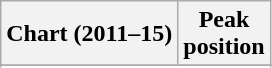<table class="wikitable plainrowheaders sortable">
<tr>
<th>Chart (2011–15)</th>
<th>Peak<br>position</th>
</tr>
<tr>
</tr>
<tr>
</tr>
<tr>
</tr>
<tr>
</tr>
<tr>
</tr>
</table>
